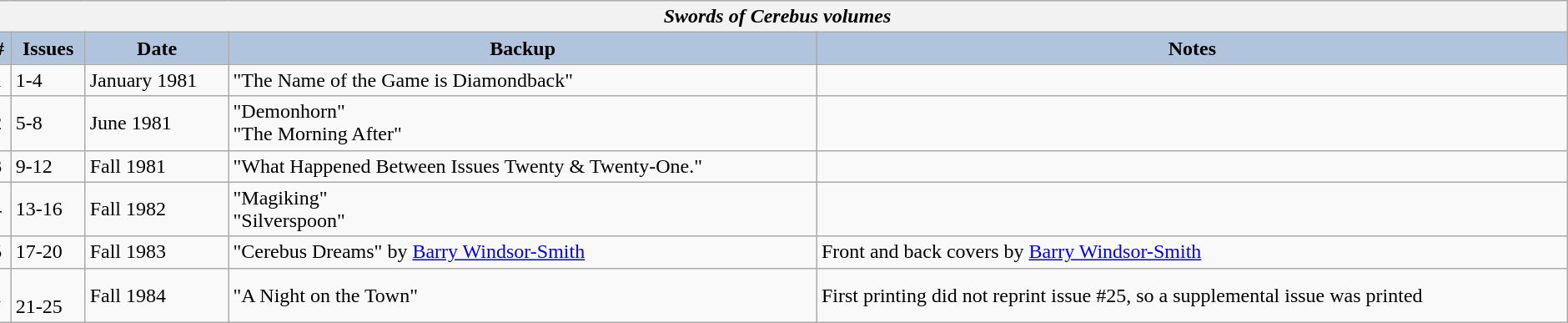<table class="wikitable collapsible collapsed" style="float:right;width:100%">
<tr>
<th colspan="5"><strong><em>Swords of Cerebus<em> volumes<strong></th>
</tr>
<tr>
<th style="background:#B0C4DE;">#</th>
<th style="background:#B0C4DE;">Issues</th>
<th style="background:#B0C4DE;">Date</th>
<th style="background:#B0C4DE;">Backup</th>
<th style="background:#B0C4DE;">Notes</th>
</tr>
<tr>
<td>1</td>
<td>1-4</td>
<td>January 1981</td>
<td>"The Name of the Game is Diamondback"</td>
<td></td>
</tr>
<tr>
<td>2</td>
<td>5-8</td>
<td>June 1981</td>
<td>"Demonhorn"<br>"The Morning After"</td>
<td></td>
</tr>
<tr>
<td>3</td>
<td>9-12</td>
<td>Fall 1981</td>
<td>"What Happened Between Issues Twenty & Twenty-One."</td>
<td></td>
</tr>
<tr>
<td>4</td>
<td>13-16</td>
<td>Fall 1982</td>
<td>"Magiking"<br>"Silverspoon"</td>
<td></td>
</tr>
<tr>
<td>5</td>
<td>17-20</td>
<td>Fall 1983</td>
<td>"Cerebus Dreams" by <a href='#'>Barry Windsor-Smith</a></td>
<td>Front and back covers by <a href='#'>Barry Windsor-Smith</a></td>
</tr>
<tr>
<td>1</td>
<td><br>21-25</td>
<td>Fall 1984</td>
<td>"A Night on the Town"</td>
<td>First printing did not reprint issue #25, so a supplemental issue was printed<br></td>
</tr>
</table>
